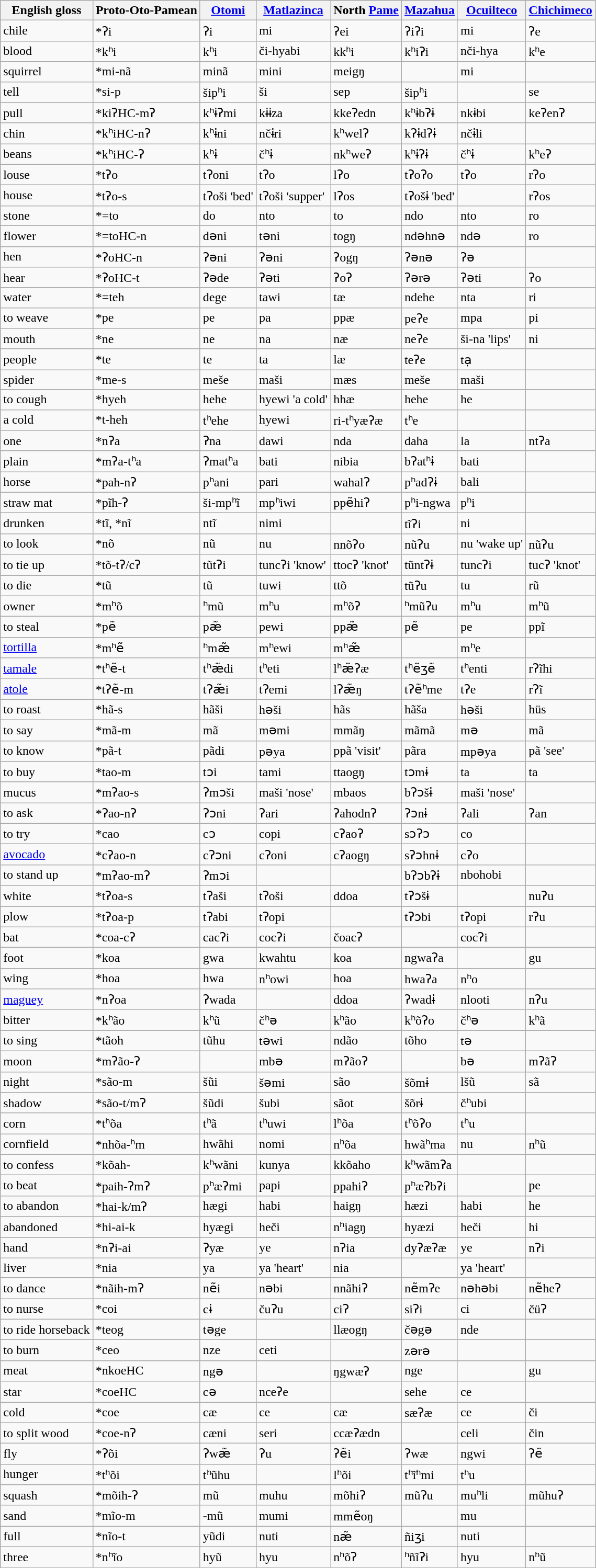<table class="wikitable sortable">
<tr>
<th>English gloss</th>
<th>Proto-Oto-Pamean</th>
<th><a href='#'>Otomi</a></th>
<th><a href='#'>Matlazinca</a></th>
<th>North <a href='#'>Pame</a></th>
<th><a href='#'>Mazahua</a></th>
<th><a href='#'>Ocuilteco</a></th>
<th><a href='#'>Chichimeco</a></th>
</tr>
<tr>
<td>chile</td>
<td>*ʔi</td>
<td>ʔi</td>
<td>mi</td>
<td>ʔei</td>
<td>ʔiʔi</td>
<td>mi</td>
<td>ʔe</td>
</tr>
<tr>
<td>blood</td>
<td>*kʰi</td>
<td>kʰi</td>
<td>či-hyabi</td>
<td>kkʰi</td>
<td>kʰiʔi</td>
<td>nči-hya</td>
<td>kʰe</td>
</tr>
<tr>
<td>squirrel</td>
<td>*mi-nã</td>
<td>minã</td>
<td>mini</td>
<td>meigŋ</td>
<td></td>
<td>mi</td>
<td></td>
</tr>
<tr>
<td>tell</td>
<td>*si-p</td>
<td>šipʰi</td>
<td>ši</td>
<td>sep</td>
<td>šipʰi</td>
<td></td>
<td>se</td>
</tr>
<tr>
<td>pull</td>
<td>*kiʔHC-mʔ</td>
<td>kʰɨʔmi</td>
<td>kɨɨza</td>
<td>kkeʔedn</td>
<td>kʰɨbʔɨ</td>
<td>nkɨbi</td>
<td>keʔenʔ</td>
</tr>
<tr>
<td>chin</td>
<td>*kʰiHC-nʔ</td>
<td>kʰɨni</td>
<td>nčɨri</td>
<td>kʰwelʔ</td>
<td>kʔɨdʔɨ</td>
<td>nčɨli</td>
<td></td>
</tr>
<tr>
<td>beans</td>
<td>*kʰiHC-ʔ</td>
<td>kʰɨ</td>
<td>čʰɨ</td>
<td>nkʰweʔ</td>
<td>kʰɨʔɨ</td>
<td>čʰɨ</td>
<td>kʰeʔ</td>
</tr>
<tr>
<td>louse</td>
<td>*tʔo</td>
<td>tʔoni</td>
<td>tʔo</td>
<td>lʔo</td>
<td>tʔoʔo</td>
<td>tʔo</td>
<td>rʔo</td>
</tr>
<tr>
<td>house</td>
<td>*tʔo-s</td>
<td>tʔoši 'bed'</td>
<td>tʔoši 'supper'</td>
<td>lʔos</td>
<td>tʔošɨ 'bed'</td>
<td></td>
<td>rʔos</td>
</tr>
<tr>
<td>stone</td>
<td>*=to</td>
<td>do</td>
<td>nto</td>
<td>to</td>
<td>ndo</td>
<td>nto</td>
<td>ro</td>
</tr>
<tr>
<td>flower</td>
<td>*=toHC-n</td>
<td>dəni</td>
<td>təni</td>
<td>togŋ</td>
<td>ndəhnə</td>
<td>ndə</td>
<td>ro</td>
</tr>
<tr>
<td>hen</td>
<td>*ʔoHC-n</td>
<td>ʔəni</td>
<td>ʔəni</td>
<td>ʔogŋ</td>
<td>ʔənə</td>
<td>ʔə</td>
<td></td>
</tr>
<tr>
<td>hear</td>
<td>*ʔoHC-t</td>
<td>ʔəde</td>
<td>ʔəti</td>
<td>ʔoʔ</td>
<td>ʔərə</td>
<td>ʔəti</td>
<td>ʔo</td>
</tr>
<tr>
<td>water</td>
<td>*=teh</td>
<td>dege</td>
<td>tawi</td>
<td>tæ</td>
<td>ndehe</td>
<td>nta</td>
<td>ri</td>
</tr>
<tr>
<td>to weave</td>
<td>*pe</td>
<td>pe</td>
<td>pa</td>
<td>ppæ</td>
<td>peʔe</td>
<td>mpa</td>
<td>pi</td>
</tr>
<tr>
<td>mouth</td>
<td>*ne</td>
<td>ne</td>
<td>na</td>
<td>næ</td>
<td>neʔe</td>
<td>ši-na 'lips'</td>
<td>ni</td>
</tr>
<tr>
<td>people</td>
<td>*te</td>
<td>te</td>
<td>ta</td>
<td>læ</td>
<td>teʔe</td>
<td>tạ</td>
<td></td>
</tr>
<tr>
<td>spider</td>
<td>*me-s</td>
<td>meše</td>
<td>maši</td>
<td>mæs</td>
<td>meše</td>
<td>maši</td>
<td></td>
</tr>
<tr>
<td>to cough</td>
<td>*hyeh</td>
<td>hehe</td>
<td>hyewi 'a cold'</td>
<td>hhæ</td>
<td>hehe</td>
<td>he</td>
<td></td>
</tr>
<tr>
<td>a cold</td>
<td>*t-heh</td>
<td>tʰehe</td>
<td>hyewi</td>
<td>ri-tʰyæʔæ</td>
<td>tʰe</td>
<td></td>
<td></td>
</tr>
<tr>
<td>one</td>
<td>*nʔa</td>
<td>ʔna</td>
<td>dawi</td>
<td>nda</td>
<td>daha</td>
<td>la</td>
<td>ntʔa</td>
</tr>
<tr>
<td>plain</td>
<td>*mʔa-tʰa</td>
<td>ʔmatʰa</td>
<td>bati</td>
<td>nibia</td>
<td>bʔatʰɨ</td>
<td>bati</td>
<td></td>
</tr>
<tr>
<td>horse</td>
<td>*pah-nʔ</td>
<td>pʰani</td>
<td>pari</td>
<td>wahalʔ</td>
<td>pʰadʔɨ</td>
<td>bali</td>
<td></td>
</tr>
<tr>
<td>straw mat</td>
<td>*pĩh-ʔ</td>
<td>ši-mpʰĩ</td>
<td>mpʰiwi</td>
<td>ppẽhiʔ</td>
<td>pʰi-ngwa</td>
<td>pʰi</td>
<td></td>
</tr>
<tr>
<td>drunken</td>
<td>*tĩ, *nĩ</td>
<td>ntĩ</td>
<td>nimi</td>
<td></td>
<td>tĩʔi</td>
<td>ni</td>
<td></td>
</tr>
<tr>
<td>to look</td>
<td>*nõ</td>
<td>nũ</td>
<td>nu</td>
<td>nnõʔo</td>
<td>nũʔu</td>
<td>nu 'wake up'</td>
<td>nũʔu</td>
</tr>
<tr>
<td>to tie up</td>
<td>*tõ-tʔ/cʔ</td>
<td>tũtʔi</td>
<td>tuncʔi 'know'</td>
<td>ttocʔ 'knot'</td>
<td>tũntʔɨ</td>
<td>tuncʔi</td>
<td>tucʔ 'knot'</td>
</tr>
<tr>
<td>to die</td>
<td>*tũ</td>
<td>tũ</td>
<td>tuwi</td>
<td>ttõ</td>
<td>tũʔu</td>
<td>tu</td>
<td>rũ</td>
</tr>
<tr>
<td>owner</td>
<td>*mʰõ</td>
<td>ʰmũ</td>
<td>mʰu</td>
<td>mʰõʔ</td>
<td>ʰmũʔu</td>
<td>mʰu</td>
<td>mʰũ</td>
</tr>
<tr>
<td>to steal</td>
<td>*pẽ</td>
<td>pæ̃</td>
<td>pewi</td>
<td>ppæ̃</td>
<td>pẽ</td>
<td>pe</td>
<td>ppĩ</td>
</tr>
<tr>
<td><a href='#'>tortilla</a></td>
<td>*mʰẽ</td>
<td>ʰmæ̃</td>
<td>mʰewi</td>
<td>mʰæ̃</td>
<td></td>
<td>mʰe</td>
<td></td>
</tr>
<tr>
<td><a href='#'>tamale</a></td>
<td>*tʰẽ-t</td>
<td>tʰæ̃di</td>
<td>tʰeti</td>
<td>lʰæ̃ʔæ</td>
<td>tʰẽʒẽ</td>
<td>tʰenti</td>
<td>rʔĩhi</td>
</tr>
<tr>
<td><a href='#'>atole</a></td>
<td>*tʔẽ-m</td>
<td>tʔæ̃i</td>
<td>tʔemi</td>
<td>lʔæ̃ŋ</td>
<td>tʔẽʰme</td>
<td>tʔe</td>
<td>rʔĩ</td>
</tr>
<tr>
<td>to roast</td>
<td>*hã-s</td>
<td>hãši</td>
<td>həši</td>
<td>hãs</td>
<td>hãša</td>
<td>həši</td>
<td>hüs</td>
</tr>
<tr>
<td>to say</td>
<td>*mã-m</td>
<td>mã</td>
<td>məmi</td>
<td>mmãŋ</td>
<td>mãmã</td>
<td>mə</td>
<td>mã</td>
</tr>
<tr>
<td>to know</td>
<td>*pã-t</td>
<td>pãdi</td>
<td>pəya</td>
<td>ppã 'visit'</td>
<td>pãra</td>
<td>mpəya</td>
<td>pã 'see'</td>
</tr>
<tr>
<td>to buy</td>
<td>*tao-m</td>
<td>tɔi</td>
<td>tami</td>
<td>ttaogŋ</td>
<td>tɔmɨ</td>
<td>ta</td>
<td>ta</td>
</tr>
<tr>
<td>mucus</td>
<td>*mʔao-s</td>
<td>ʔmɔši</td>
<td>maši 'nose'</td>
<td>mbaos</td>
<td>bʔɔšɨ</td>
<td>maši 'nose'</td>
<td></td>
</tr>
<tr>
<td>to ask</td>
<td>*ʔao-nʔ</td>
<td>ʔɔni</td>
<td>ʔari</td>
<td>ʔahodnʔ</td>
<td>ʔɔnɨ</td>
<td>ʔali</td>
<td>ʔan</td>
</tr>
<tr>
<td>to try</td>
<td>*cao</td>
<td>cɔ</td>
<td>copi</td>
<td>cʔaoʔ</td>
<td>sɔʔɔ</td>
<td>co</td>
<td></td>
</tr>
<tr>
<td><a href='#'>avocado</a></td>
<td>*cʔao-n</td>
<td>cʔɔni</td>
<td>cʔoni</td>
<td>cʔaogŋ</td>
<td>sʔɔhnɨ</td>
<td>cʔo</td>
<td></td>
</tr>
<tr>
<td>to stand up</td>
<td>*mʔao-mʔ</td>
<td>ʔmɔi</td>
<td></td>
<td></td>
<td>bʔɔbʔɨ</td>
<td>nbohobi</td>
<td></td>
</tr>
<tr>
<td>white</td>
<td>*tʔoa-s</td>
<td>tʔaši</td>
<td>tʔoši</td>
<td>ddoa</td>
<td>tʔɔšɨ</td>
<td></td>
<td>nuʔu</td>
</tr>
<tr>
<td>plow</td>
<td>*tʔoa-p</td>
<td>tʔabi</td>
<td>tʔopi</td>
<td></td>
<td>tʔɔbi</td>
<td>tʔopi</td>
<td>rʔu</td>
</tr>
<tr>
<td>bat</td>
<td>*coa-cʔ</td>
<td>cacʔi</td>
<td>cocʔi</td>
<td>čoacʔ</td>
<td></td>
<td>cocʔi</td>
<td></td>
</tr>
<tr>
<td>foot</td>
<td>*koa</td>
<td>gwa</td>
<td>kwahtu</td>
<td>koa</td>
<td>ngwaʔa</td>
<td></td>
<td>gu</td>
</tr>
<tr>
<td>wing</td>
<td>*hoa</td>
<td>hwa</td>
<td>nʰowi</td>
<td>hoa</td>
<td>hwaʔa</td>
<td>nʰo</td>
<td></td>
</tr>
<tr>
<td><a href='#'>maguey</a></td>
<td>*nʔoa</td>
<td>ʔwada</td>
<td></td>
<td>ddoa</td>
<td>ʔwadɨ</td>
<td>nlooti</td>
<td>nʔu</td>
</tr>
<tr>
<td>bitter</td>
<td>*kʰão</td>
<td>kʰũ</td>
<td>čʰə</td>
<td>kʰão</td>
<td>kʰõʔo</td>
<td>čʰə</td>
<td>kʰã</td>
</tr>
<tr>
<td>to sing</td>
<td>*tãoh</td>
<td>tũhu</td>
<td>təwi</td>
<td>ndão</td>
<td>tõho</td>
<td>tə</td>
<td></td>
</tr>
<tr>
<td>moon</td>
<td>*mʔão-ʔ</td>
<td></td>
<td>mbə</td>
<td>mʔãoʔ</td>
<td></td>
<td>bə</td>
<td>mʔãʔ</td>
</tr>
<tr>
<td>night</td>
<td>*são-m</td>
<td>šũi</td>
<td>šəmi</td>
<td>são</td>
<td>šõmɨ</td>
<td>lšũ</td>
<td>sã</td>
</tr>
<tr>
<td>shadow</td>
<td>*são-t/mʔ</td>
<td>šũdi</td>
<td>šubi</td>
<td>sãot</td>
<td>šõrɨ</td>
<td>čʰubi</td>
<td></td>
</tr>
<tr>
<td>corn</td>
<td>*tʰõa</td>
<td>tʰã</td>
<td>tʰuwi</td>
<td>lʰõa</td>
<td>tʰõʔo</td>
<td>tʰu</td>
<td></td>
</tr>
<tr>
<td>cornfield</td>
<td>*nhõa-ʰm</td>
<td>hwãhi</td>
<td>nomi</td>
<td>nʰõa</td>
<td>hwãʰma</td>
<td>nu</td>
<td>nʰũ</td>
</tr>
<tr>
<td>to confess</td>
<td>*kõah-</td>
<td>kʰwãni</td>
<td>kunya</td>
<td>kkõaho</td>
<td>kʰwãmʔa</td>
<td></td>
<td></td>
</tr>
<tr>
<td>to beat</td>
<td>*paih-ʔmʔ</td>
<td>pʰæʔmi</td>
<td>papi</td>
<td>ppahiʔ</td>
<td>pʰæʔbʔi</td>
<td></td>
<td>pe</td>
</tr>
<tr>
<td>to abandon</td>
<td>*hai-k/mʔ</td>
<td>hægi</td>
<td>habi</td>
<td>haigŋ</td>
<td>hæzi</td>
<td>habi</td>
<td>he</td>
</tr>
<tr>
<td>abandoned</td>
<td>*hi-ai-k</td>
<td>hyægi</td>
<td>heči</td>
<td>nʰiagŋ</td>
<td>hyæzi</td>
<td>heči</td>
<td>hi</td>
</tr>
<tr>
<td>hand</td>
<td>*nʔi-ai</td>
<td>ʔyæ</td>
<td>ye</td>
<td>nʔia</td>
<td>dyʔæʔæ</td>
<td>ye</td>
<td>nʔi</td>
</tr>
<tr>
<td>liver</td>
<td>*nia</td>
<td>ya</td>
<td>ya 'heart'</td>
<td>nia</td>
<td></td>
<td>ya 'heart'</td>
<td></td>
</tr>
<tr>
<td>to dance</td>
<td>*nãih-mʔ</td>
<td>nẽi</td>
<td>nəbi</td>
<td>nnãhiʔ</td>
<td>nẽmʔe</td>
<td>nəhəbi</td>
<td>nẽheʔ</td>
</tr>
<tr>
<td>to nurse</td>
<td>*coi</td>
<td>cɨ</td>
<td>čuʔu</td>
<td>ciʔ</td>
<td>siʔi</td>
<td>ci</td>
<td>čüʔ</td>
</tr>
<tr>
<td>to ride horseback</td>
<td>*teog</td>
<td>təge</td>
<td></td>
<td>llæogŋ</td>
<td>čəgə</td>
<td>nde</td>
<td></td>
</tr>
<tr>
<td>to burn</td>
<td>*ceo</td>
<td>nze</td>
<td>ceti</td>
<td></td>
<td>zərə</td>
<td></td>
<td></td>
</tr>
<tr>
<td>meat</td>
<td>*nkoeHC</td>
<td>ngə</td>
<td></td>
<td>ŋgwæʔ</td>
<td>nge</td>
<td></td>
<td>gu</td>
</tr>
<tr>
<td>star</td>
<td>*coeHC</td>
<td>cə</td>
<td>nceʔe</td>
<td></td>
<td>sehe</td>
<td>ce</td>
<td></td>
</tr>
<tr>
<td>cold</td>
<td>*coe</td>
<td>cæ</td>
<td>ce</td>
<td>cæ</td>
<td>sæʔæ</td>
<td>ce</td>
<td>či</td>
</tr>
<tr>
<td>to split wood</td>
<td>*coe-nʔ</td>
<td>cæni</td>
<td>seri</td>
<td>ccæʔædn</td>
<td></td>
<td>celi</td>
<td>čin</td>
</tr>
<tr>
<td>fly</td>
<td>*ʔõi</td>
<td>ʔwæ̃</td>
<td>ʔu</td>
<td>ʔẽi</td>
<td>ʔwæ</td>
<td>ngwi</td>
<td>ʔẽ</td>
</tr>
<tr>
<td>hunger</td>
<td>*tʰõi</td>
<td>tʰũhu</td>
<td></td>
<td>lʰõi</td>
<td>tʰĩʰmi</td>
<td>tʰu</td>
<td></td>
</tr>
<tr>
<td>squash</td>
<td>*mõih-ʔ</td>
<td>mũ</td>
<td>muhu</td>
<td>mõhiʔ</td>
<td>mũʔu</td>
<td>muʰli</td>
<td>mũhuʔ</td>
</tr>
<tr>
<td>sand</td>
<td>*mĩo-m</td>
<td>-mũ</td>
<td>mumi</td>
<td>mmẽoŋ</td>
<td></td>
<td>mu</td>
<td></td>
</tr>
<tr>
<td>full</td>
<td>*nĩo-t</td>
<td>yũdi</td>
<td>nuti</td>
<td>næ̃</td>
<td>ñiʒi</td>
<td>nuti</td>
<td></td>
</tr>
<tr>
<td>three</td>
<td>*nʰĩo</td>
<td>hyũ</td>
<td>hyu</td>
<td>nʰõʔ</td>
<td>ʰñĩʔi</td>
<td>hyu</td>
<td>nʰũ</td>
</tr>
</table>
